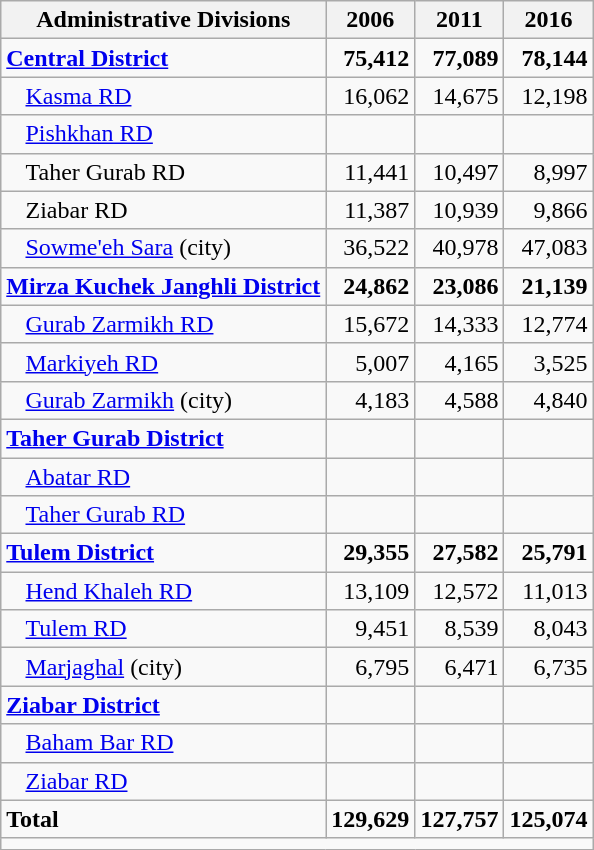<table class="wikitable">
<tr>
<th>Administrative Divisions</th>
<th>2006</th>
<th>2011</th>
<th>2016</th>
</tr>
<tr>
<td><strong><a href='#'>Central District</a></strong></td>
<td style="text-align: right;"><strong>75,412</strong></td>
<td style="text-align: right;"><strong>77,089</strong></td>
<td style="text-align: right;"><strong>78,144</strong></td>
</tr>
<tr>
<td style="padding-left: 1em;"><a href='#'>Kasma RD</a></td>
<td style="text-align: right;">16,062</td>
<td style="text-align: right;">14,675</td>
<td style="text-align: right;">12,198</td>
</tr>
<tr>
<td style="padding-left: 1em;"><a href='#'>Pishkhan RD</a></td>
<td style="text-align: right;"></td>
<td style="text-align: right;"></td>
<td style="text-align: right;"></td>
</tr>
<tr>
<td style="padding-left: 1em;">Taher Gurab RD</td>
<td style="text-align: right;">11,441</td>
<td style="text-align: right;">10,497</td>
<td style="text-align: right;">8,997</td>
</tr>
<tr>
<td style="padding-left: 1em;">Ziabar RD</td>
<td style="text-align: right;">11,387</td>
<td style="text-align: right;">10,939</td>
<td style="text-align: right;">9,866</td>
</tr>
<tr>
<td style="padding-left: 1em;"><a href='#'>Sowme'eh Sara</a> (city)</td>
<td style="text-align: right;">36,522</td>
<td style="text-align: right;">40,978</td>
<td style="text-align: right;">47,083</td>
</tr>
<tr>
<td><strong><a href='#'>Mirza Kuchek Janghli District</a></strong></td>
<td style="text-align: right;"><strong>24,862</strong></td>
<td style="text-align: right;"><strong>23,086</strong></td>
<td style="text-align: right;"><strong>21,139</strong></td>
</tr>
<tr>
<td style="padding-left: 1em;"><a href='#'>Gurab Zarmikh RD</a></td>
<td style="text-align: right;">15,672</td>
<td style="text-align: right;">14,333</td>
<td style="text-align: right;">12,774</td>
</tr>
<tr>
<td style="padding-left: 1em;"><a href='#'>Markiyeh RD</a></td>
<td style="text-align: right;">5,007</td>
<td style="text-align: right;">4,165</td>
<td style="text-align: right;">3,525</td>
</tr>
<tr>
<td style="padding-left: 1em;"><a href='#'>Gurab Zarmikh</a> (city)</td>
<td style="text-align: right;">4,183</td>
<td style="text-align: right;">4,588</td>
<td style="text-align: right;">4,840</td>
</tr>
<tr>
<td><strong><a href='#'>Taher Gurab District</a></strong></td>
<td style="text-align: right;"></td>
<td style="text-align: right;"></td>
<td style="text-align: right;"></td>
</tr>
<tr>
<td style="padding-left: 1em;"><a href='#'>Abatar RD</a></td>
<td style="text-align: right;"></td>
<td style="text-align: right;"></td>
<td style="text-align: right;"></td>
</tr>
<tr>
<td style="padding-left: 1em;"><a href='#'>Taher Gurab RD</a></td>
<td style="text-align: right;"></td>
<td style="text-align: right;"></td>
<td style="text-align: right;"></td>
</tr>
<tr>
<td><strong><a href='#'>Tulem District</a></strong></td>
<td style="text-align: right;"><strong>29,355</strong></td>
<td style="text-align: right;"><strong>27,582</strong></td>
<td style="text-align: right;"><strong>25,791</strong></td>
</tr>
<tr>
<td style="padding-left: 1em;"><a href='#'>Hend Khaleh RD</a></td>
<td style="text-align: right;">13,109</td>
<td style="text-align: right;">12,572</td>
<td style="text-align: right;">11,013</td>
</tr>
<tr>
<td style="padding-left: 1em;"><a href='#'>Tulem RD</a></td>
<td style="text-align: right;">9,451</td>
<td style="text-align: right;">8,539</td>
<td style="text-align: right;">8,043</td>
</tr>
<tr>
<td style="padding-left: 1em;"><a href='#'>Marjaghal</a> (city)</td>
<td style="text-align: right;">6,795</td>
<td style="text-align: right;">6,471</td>
<td style="text-align: right;">6,735</td>
</tr>
<tr>
<td><strong><a href='#'>Ziabar District</a></strong></td>
<td style="text-align: right;"></td>
<td style="text-align: right;"></td>
<td style="text-align: right;"></td>
</tr>
<tr>
<td style="padding-left: 1em;"><a href='#'>Baham Bar RD</a></td>
<td style="text-align: right;"></td>
<td style="text-align: right;"></td>
<td style="text-align: right;"></td>
</tr>
<tr>
<td style="padding-left: 1em;"><a href='#'>Ziabar RD</a></td>
<td style="text-align: right;"></td>
<td style="text-align: right;"></td>
<td style="text-align: right;"></td>
</tr>
<tr>
<td><strong>Total</strong></td>
<td style="text-align: right;"><strong>129,629</strong></td>
<td style="text-align: right;"><strong>127,757</strong></td>
<td style="text-align: right;"><strong>125,074</strong></td>
</tr>
<tr>
<td colspan=4></td>
</tr>
</table>
